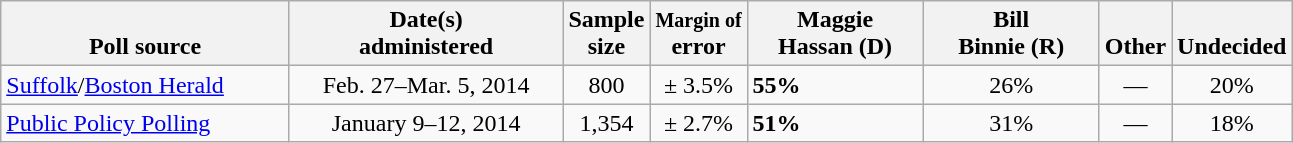<table class="wikitable">
<tr valign= bottom>
<th style="width:185px;">Poll source</th>
<th style="width:175px;">Date(s)<br>administered</th>
<th class=small>Sample<br>size</th>
<th><small>Margin of</small><br>error</th>
<th style="width:110px;">Maggie<br>Hassan (D)</th>
<th style="width:110px;">Bill<br>Binnie (R)</th>
<th>Other</th>
<th>Undecided</th>
</tr>
<tr>
<td><a href='#'>Suffolk</a>/<a href='#'>Boston Herald</a></td>
<td align=center>Feb. 27–Mar. 5, 2014</td>
<td align=center>800</td>
<td align=center>± 3.5%</td>
<td><strong>55%</strong></td>
<td align=center>26%</td>
<td align=center>—</td>
<td align=center>20%</td>
</tr>
<tr>
<td><a href='#'>Public Policy Polling</a></td>
<td align=center>January 9–12, 2014</td>
<td align=center>1,354</td>
<td align=center>± 2.7%</td>
<td><strong>51%</strong></td>
<td align=center>31%</td>
<td align=center>—</td>
<td align=center>18%</td>
</tr>
</table>
